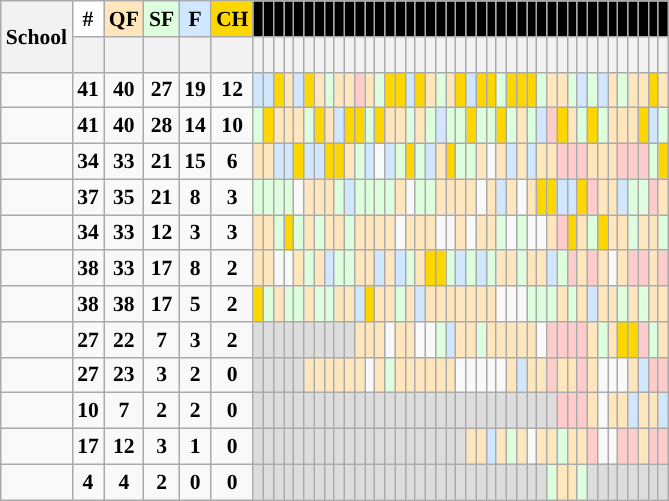<table class="wikitable sortable sticky-table-head sticky-table-col1" style="font-size:90%; text-align: center;">
<tr>
<th rowspan=2>School</th>
<th style="background: #FFFFFF;">#</th>
<th style="background: #FFE6BD;">QF</th>
<th style="background: #ddffdd;">SF</th>
<th style="background: #D0E7FF;">F</th>
<th style="background: gold;">CH</th>
<th style="background: #000000;"><a href='#'></a></th>
<th style="background: #000000;"><a href='#'></a></th>
<th style="background: #000000;"><a href='#'></a></th>
<th style="background: #000000;"><a href='#'></a></th>
<th style="background: #000000;"><a href='#'></a></th>
<th style="background: #000000;"><a href='#'></a></th>
<th style="background: #000000;"><a href='#'></a></th>
<th style="background: #000000;"><a href='#'></a></th>
<th style="background: #000000;"><a href='#'></a></th>
<th style="background: #000000;"><a href='#'></a></th>
<th style="background: #000000;"><a href='#'></a></th>
<th style="background: #000000;"><a href='#'></a></th>
<th style="background: #000000;"><a href='#'></a></th>
<th style="background: #000000;"><a href='#'></a></th>
<th style="background: #000000;"><a href='#'></a></th>
<th style="background: #000000;"><a href='#'></a></th>
<th style="background: #000000;"><a href='#'></a></th>
<th style="background: #000000;"><a href='#'></a></th>
<th style="background: #000000;"><a href='#'></a></th>
<th style="background: #000000;"><a href='#'></a></th>
<th style="background: #000000;"><a href='#'></a></th>
<th style="background: #000000;"><a href='#'></a></th>
<th style="background: #000000;"><a href='#'></a></th>
<th style="background: #000000;"><a href='#'></a></th>
<th style="background: #000000;"><a href='#'></a></th>
<th style="background: #000000;"><a href='#'></a></th>
<th style="background: #000000;"><a href='#'></a></th>
<th style="background: #000000;"><a href='#'></a></th>
<th style="background: #000000;"><a href='#'></a></th>
<th style="background: #000000;"><a href='#'></a></th>
<th style="background: #000000;"><a href='#'></a></th>
<th style="background: #000000;"><a href='#'></a></th>
<th style="background: #000000;"><a href='#'></a></th>
<th style="background: #000000;"><a href='#'></a></th>
<th style="background: #000000;"><a href='#'></a></th>
<th style="background: #000000;"><a href='#'></a></th>
<th style="background: #000000;"><a href='#'></a></th>
<th style="background: #000000;"><a href='#'></a></th>
<th style="background: #000000;"><a href='#'></a></th>
<th style="background: #000000;"><a href='#'></a></th>
<th style="background: #000000;"><a href='#'></a></th>
</tr>
<tr>
<th class="sticky-table-none"><br></th>
<th></th>
<th></th>
<th></th>
<th></th>
<th></th>
<th></th>
<th></th>
<th></th>
<th></th>
<th></th>
<th></th>
<th></th>
<th></th>
<th></th>
<th></th>
<th></th>
<th></th>
<th></th>
<th></th>
<th></th>
<th></th>
<th></th>
<th></th>
<th></th>
<th></th>
<th></th>
<th></th>
<th></th>
<th></th>
<th></th>
<th></th>
<th></th>
<th></th>
<th></th>
<th></th>
<th></th>
<th></th>
<th></th>
<th></th>
<th></th>
<th></th>
<th></th>
<th></th>
<th></th>
<th></th>
</tr>
<tr>
<td><strong></strong></td>
<td><strong>41</strong></td>
<td><strong>40</strong></td>
<td><strong>27</strong></td>
<td><strong>19</strong></td>
<td><strong>12</strong></td>
<td style="background:#D0E7FF"><strong></strong></td>
<td style="background:#D0E7FF"><strong></strong></td>
<td style="background:gold;"><strong></strong></td>
<td style="background:#FFE6BD"><strong></strong></td>
<td style="background:#D0E7FF"><strong></strong></td>
<td style="background:gold;"><strong></strong></td>
<td style="background:#FFE6BD"><strong></strong></td>
<td style="background:#ddffdd"><strong></strong></td>
<td style="background:#FFE6BD"><strong></strong></td>
<td style="background:#FFE6BD"><strong></strong></td>
<td style="background:#FFCCCC"><strong></strong></td>
<td style="background:#FFE6BD"><strong></strong></td>
<td style="background:#ddffdd"><strong></strong></td>
<td style="background:gold;"><strong></strong></td>
<td style="background:gold;"><strong></strong></td>
<td style="background:#D0E7FF"><strong></strong></td>
<td style="background:gold;"><strong></strong></td>
<td style="background:#FFE6BD"><strong></strong></td>
<td style="background:#ddffdd"><strong></strong></td>
<td style="background:#FFE6BD"><strong></strong></td>
<td style="background:gold;"><strong></strong></td>
<td style="background:#D0E7FF"><strong></strong></td>
<td style="background:gold;"><strong></strong></td>
<td style="background:gold;"><strong></strong></td>
<td style="background:#ddffdd"><strong></strong></td>
<td style="background:gold;"><strong></strong></td>
<td style="background:gold;"><strong></strong></td>
<td style="background:gold;"><strong></strong></td>
<td style="background:#ddffdd"><strong></strong></td>
<td style="background:#FFE6BD"><strong></strong></td>
<td style="background:#FFE6BD"><strong></strong></td>
<td style="background:#ddffdd"><strong></strong></td>
<td style="background:#D0E7FF"><strong></strong></td>
<td style="background:#ddffdd"><strong></strong></td>
<td style="background:#D0E7FF"><strong></strong></td>
<td style="background:#FFE6BD"><strong></strong></td>
<td style="background:#ddffdd"><strong></strong></td>
<td style="background:#FFE6BD"><strong></strong></td>
<td style="background:#FFE6BD"><strong></strong></td>
<td style="background:gold;"><strong></strong></td>
<td style="background:#FFE6BD"><strong></strong></td>
</tr>
<tr>
<td><strong></strong></td>
<td><strong>41</strong></td>
<td><strong>40</strong></td>
<td><strong>28</strong></td>
<td><strong>14</strong></td>
<td><strong>10</strong></td>
<td style="background:#ddffdd"><strong></strong></td>
<td style="background:gold;"><strong></strong></td>
<td style="background:#FFE6BD"><strong></strong></td>
<td style="background:#FFE6BD"><strong></strong></td>
<td style="background:#FFE6BD"><strong></strong></td>
<td style="background:#ddffdd"><strong></strong></td>
<td style="background:gold;"><strong></strong></td>
<td style="background:#FFE6BD"><strong></strong></td>
<td style="background:#D0E7FF"><strong></strong></td>
<td style="background:gold;"><strong></strong></td>
<td style="background:gold;"><strong></strong></td>
<td style="background:#ddffdd"><strong></strong></td>
<td style="background:gold;"><strong></strong></td>
<td style="background:#FFE6BD"><strong></strong></td>
<td style="background:#FFE6BD"><strong></strong></td>
<td style="background:#ddffdd"><strong></strong></td>
<td style="background:#FFE6BD"><strong></strong></td>
<td style="background:#ddffdd"><strong></strong></td>
<td style="background:#D0E7FF"><strong></strong></td>
<td style="background:#ddffdd"><strong></strong></td>
<td style="background:#ddffdd"><strong></strong></td>
<td style="background:gold;"><strong></strong></td>
<td style="background:#ddffdd"><strong></strong></td>
<td style="background:#ddffdd"><strong></strong></td>
<td style="background:gold;"><strong></strong></td>
<td style="background:#ddffdd"><strong></strong></td>
<td style="background:#FFE6BD"><strong></strong></td>
<td style="background:#ddffdd"><strong></strong></td>
<td style="background:#D0E7FF"><strong></strong></td>
<td style="background:#FFCCCC"><strong></strong></td>
<td style="background:gold;"><strong></strong></td>
<td style="background:#FFE6BD"><strong></strong></td>
<td style="background:#ddffdd"><strong></strong></td>
<td style="background:gold;"><strong></strong></td>
<td style="background:#ddffdd"><strong></strong></td>
<td style="background:#FFE6BD"><strong></strong></td>
<td style="background:#FFE6BD"><strong></strong></td>
<td style="background:#FFE6BD"><strong></strong></td>
<td style="background:gold;"><strong></strong></td>
<td style="background:#D0E7FF"><strong></strong></td>
<td style="background:#ddffdd"><strong></strong></td>
</tr>
<tr>
<td><strong></strong></td>
<td><strong>34</strong></td>
<td><strong>33</strong></td>
<td><strong>21</strong></td>
<td><strong>15</strong></td>
<td><strong>6</strong></td>
<td style="background:#FFE6BD"><strong></strong></td>
<td style="background:#FFE6BD"><strong></strong></td>
<td style="background:#D0E7FF"><strong></strong></td>
<td style="background:#D0E7FF"><strong></strong></td>
<td style="background:gold;"><strong></strong></td>
<td style="background:#D0E7FF"><strong></strong></td>
<td style="background:#D0E7FF"><strong></strong></td>
<td style="background:gold;"><strong></strong></td>
<td style="background:gold;"><strong></strong></td>
<td style="background:#FFE6BD"><strong></strong></td>
<td style="background:#ddffdd"><strong></strong></td>
<td style="background:#D0E7FF"><strong></strong></td>
<td></td>
<td style="background:#D0E7FF"><strong></strong></td>
<td style="background:#ddffdd"><strong></strong></td>
<td style="background:gold;"><strong></strong></td>
<td style="background:#ddffdd"><strong></strong></td>
<td style="background:#D0E7FF"><strong></strong></td>
<td style="background:#FFE6BD"><strong></strong></td>
<td style="background:gold;"><strong></strong></td>
<td style="background:#ddffdd"><strong></strong></td>
<td style="background:#ddffdd"><strong></strong></td>
<td style="background:#FFE6BD"><strong></strong></td>
<td></td>
<td style="background:#FFE6BD"><strong></strong></td>
<td style="background:#D0E7FF"><strong></strong></td>
<td style="background:#FFE6BD"><strong></strong></td>
<td style="background:#D0E7FF"><strong></strong></td>
<td style="background:#FFE6BD"><strong></strong></td>
<td style="background:#FFE6BD"><strong></strong></td>
<td style="background:#FFCCCC"><strong></strong></td>
<td style="background:#FFCCCC"><strong></strong></td>
<td style="background:#FFCCCC"><strong></strong></td>
<td style="background:#FFE6BD"><strong></strong></td>
<td style="background:#FFE6BD"><strong></strong></td>
<td style="background:#FFE6BD"><strong></strong></td>
<td style="background:#FFCCCC"><strong></strong></td>
<td style="background:#FFCCCC"><strong></strong></td>
<td style="background:#FFCCCC"><strong></strong></td>
<td style="background:#ddffdd"><strong></strong></td>
<td style="background:gold;"><strong></strong></td>
</tr>
<tr>
<td><strong></strong></td>
<td><strong>37</strong></td>
<td><strong>35</strong></td>
<td><strong>21</strong></td>
<td><strong>8</strong></td>
<td><strong>3</strong></td>
<td style="background:#ddffdd"><strong></strong></td>
<td style="background:#ddffdd"><strong></strong></td>
<td style="background:#ddffdd"><strong></strong></td>
<td style="background:#ddffdd"><strong></strong></td>
<td></td>
<td style="background:#FFE6BD"><strong></strong></td>
<td style="background:#FFE6BD"><strong></strong></td>
<td style="background:#FFE6BD"><strong></strong></td>
<td style="background:#ddffdd"><strong></strong></td>
<td style="background:#D0E7FF"><strong></strong></td>
<td style="background:#ddffdd"><strong></strong></td>
<td style="background:#ddffdd"><strong></strong></td>
<td style="background:#ddffdd"><strong></strong></td>
<td style="background:#ddffdd"><strong></strong></td>
<td style="background:#FFE6BD"><strong></strong></td>
<td></td>
<td style="background:#ddffdd"><strong></strong></td>
<td style="background:#ddffdd"><strong></strong></td>
<td style="background:#FFE6BD"><strong></strong></td>
<td style="background:#FFE6BD"><strong></strong></td>
<td style="background:#FFE6BD"><strong></strong></td>
<td style="background:#FFE6BD"><strong></strong></td>
<td></td>
<td style="background:#FFE6BD"><strong></strong></td>
<td style="background:#D0E7FF"><strong></strong></td>
<td style="background:#FFE6BD"><strong></strong></td>
<td></td>
<td style="background:#FFE6BD"><strong></strong></td>
<td style="background:gold;"><strong></strong></td>
<td style="background:gold;"><strong></strong></td>
<td style="background:#D0E7FF"><strong></strong></td>
<td style="background:#D0E7FF"><strong></strong></td>
<td style="background:gold;"><strong></strong></td>
<td style="background:#FFCCCC"><strong></strong></td>
<td style="background:#FFE6BD"><strong></strong></td>
<td style="background:#FFE6BD"><strong></strong></td>
<td style="background:#D0E7FF"><strong></strong></td>
<td style="background:#ddffdd"><strong></strong></td>
<td style="background:#ddffdd"><strong></strong></td>
<td style="background:#FFCCCC"><strong></strong></td>
<td style="background:#FFE6BD"><strong></strong></td>
</tr>
<tr>
<td><strong></strong></td>
<td><strong>34</strong></td>
<td><strong>33</strong></td>
<td><strong>12</strong></td>
<td><strong>3</strong></td>
<td><strong>3</strong></td>
<td style="background:#FFE6BD"><strong></strong></td>
<td style="background:#FFE6BD"><strong></strong></td>
<td style="background:#ddffdd"><strong></strong></td>
<td style="background:gold;"><strong></strong></td>
<td style="background:#ddffdd"><strong></strong></td>
<td style="background:#FFE6BD"><strong></strong></td>
<td style="background:#ddffdd"><strong></strong></td>
<td style="background:#FFE6BD"><strong></strong></td>
<td style="background:#FFE6BD"><strong></strong></td>
<td style="background:#ddffdd"><strong></strong></td>
<td style="background:#FFE6BD"><strong></strong></td>
<td style="background:#FFE6BD"><strong></strong></td>
<td style="background:#FFE6BD"><strong></strong></td>
<td style="background:#FFE6BD"><strong></strong></td>
<td></td>
<td style="background:#FFE6BD"><strong></strong></td>
<td style="background:#FFE6BD"><strong></strong></td>
<td style="background:#FFE6BD"><strong></strong></td>
<td></td>
<td></td>
<td style="background:#FFE6BD"><strong></strong></td>
<td></td>
<td style="background:#FFE6BD"><strong></strong></td>
<td style="background:#FFE6BD"><strong></strong></td>
<td style="background:#ddffdd"><strong></strong></td>
<td></td>
<td style="background:#ddffdd"><strong></strong></td>
<td></td>
<td></td>
<td style="background:#FFE6BD"><strong></strong></td>
<td style="background:#FFCCCC"><strong></strong></td>
<td style="background:gold;"><strong></strong></td>
<td style="background:#FFE6BD"><strong></strong></td>
<td style="background:#ddffdd"><strong></strong></td>
<td style="background:gold;"><strong></strong></td>
<td style="background:#FFE6BD"><strong></strong></td>
<td style="background:#FFE6BD"><strong></strong></td>
<td style="background:#ddffdd"><strong></strong></td>
<td style="background:#FFE6BD"><strong></strong></td>
<td style="background:#FFE6BD"><strong></strong></td>
<td style="background:#ddffdd"><strong></strong></td>
</tr>
<tr>
<td><strong></strong></td>
<td><strong>38</strong></td>
<td><strong>33</strong></td>
<td><strong>17</strong></td>
<td><strong>8</strong></td>
<td><strong>2</strong></td>
<td style="background:#FFE6BD"><strong></strong></td>
<td style="background:#FFE6BD"><strong></strong></td>
<td></td>
<td></td>
<td style="background:#FFE6BD"><strong></strong></td>
<td style="background:#ddffdd"><strong></strong></td>
<td style="background:#FFE6BD"><strong></strong></td>
<td style="background:#D0E7FF"><strong></strong></td>
<td style="background:#ddffdd"><strong></strong></td>
<td style="background:#ddffdd"><strong></strong></td>
<td style="background:#FFE6BD"><strong></strong></td>
<td style="background:#FFE6BD"><strong></strong></td>
<td style="background:#D0E7FF"><strong></strong></td>
<td style="background:#FFE6BD"><strong></strong></td>
<td style="background:#D0E7FF"><strong></strong></td>
<td style="background:#ddffdd"><strong></strong></td>
<td style="background:#FFE6BD"><strong></strong></td>
<td style="background:gold;"><strong></strong></td>
<td style="background:gold;"><strong></strong></td>
<td style="background:#ddffdd"><strong></strong></td>
<td style="background:#D0E7FF"><strong></strong></td>
<td style="background:#ddffdd"><strong></strong></td>
<td style="background:#D0E7FF"><strong></strong></td>
<td style="background:#ddffdd"><strong></strong></td>
<td style="background:#FFE6BD"><strong></strong></td>
<td style="background:#FFE6BD"><strong></strong></td>
<td style="background:#ddffdd"><strong></strong></td>
<td style="background:#FFE6BD"><strong></strong></td>
<td style="background:#FFE6BD"><strong></strong></td>
<td style="background:#D0E7FF"><strong></strong></td>
<td style="background:#ddffdd"><strong></strong></td>
<td style="background:#FFCCCC"><strong></strong></td>
<td style="background:#FFE6BD"><strong></strong></td>
<td style="background:#FFCCCC"><strong></strong></td>
<td style="background:#FFE6BD"><strong></strong></td>
<td></td>
<td style="background:#FFE6BD"><strong></strong></td>
<td style="background:#FFCCCC"><strong></strong></td>
<td style="background:#FFCCCC"><strong></strong></td>
<td style="background:#FFE6BD"><strong></strong></td>
<td style="background:#FFCCCC"><strong></strong></td>
</tr>
<tr>
<td><strong></strong></td>
<td><strong>38</strong></td>
<td><strong>38</strong></td>
<td><strong>17</strong></td>
<td><strong>5</strong></td>
<td><strong>2</strong></td>
<td style="background:gold;"><strong></strong></td>
<td style="background:#ddffdd"><strong></strong></td>
<td style="background:#FFE6BD"><strong></strong></td>
<td style="background:#ddffdd"><strong></strong></td>
<td style="background:#ddffdd"><strong></strong></td>
<td style="background:#FFE6BD"><strong></strong></td>
<td style="background:#ddffdd"><strong></strong></td>
<td style="background:#ddffdd"><strong></strong></td>
<td style="background:#FFE6BD"><strong></strong></td>
<td style="background:#FFE6BD"><strong></strong></td>
<td style="background:#D0E7FF"><strong></strong></td>
<td style="background:gold;"><strong></strong></td>
<td style="background:#FFE6BD"><strong></strong></td>
<td style="background:#FFE6BD"><strong></strong></td>
<td style="background:#ddffdd"><strong></strong></td>
<td style="background:#FFE6BD"><strong></strong></td>
<td style="background:#D0E7FF"><strong></strong></td>
<td style="background:#FFE6BD"><strong></strong></td>
<td style="background:#FFE6BD"><strong></strong></td>
<td style="background:#FFE6BD"><strong></strong></td>
<td style="background:#FFE6BD"><strong></strong></td>
<td style="background:#FFE6BD"><strong></strong></td>
<td style="background:#FFE6BD"><strong></strong></td>
<td style="background:#FFE6BD"><strong></strong></td>
<td></td>
<td></td>
<td></td>
<td style="background:#ddffdd"><strong></strong></td>
<td style="background:#ddffdd"><strong></strong></td>
<td style="background:#ddffdd"><strong></strong></td>
<td style="background:#FFE6BD"><strong></strong></td>
<td style="background:#ddffdd"><strong></strong></td>
<td style="background:#FFE6BD"><strong></strong></td>
<td style="background:#D0E7FF"><strong></strong></td>
<td style="background:#FFE6BD"><strong></strong></td>
<td style="background:#FFE6BD"><strong></strong></td>
<td style="background:#ddffdd"><strong></strong></td>
<td style="background:#FFE6BD"><strong></strong></td>
<td style="background:#ddffdd"><strong></strong></td>
<td style="background:#FFE6BD"><strong></strong></td>
<td style="background:#FFE6BD"><strong></strong></td>
</tr>
<tr>
<td><strong></strong></td>
<td><strong>27</strong></td>
<td><strong>22</strong></td>
<td><strong>7</strong></td>
<td><strong>3</strong></td>
<td><strong>2</strong></td>
<td style="background:#dddddd"><strong></strong></td>
<td style="background:#dddddd"><strong></strong></td>
<td style="background:#dddddd"><strong></strong></td>
<td style="background:#dddddd"><strong></strong></td>
<td style="background:#dddddd"><strong></strong></td>
<td style="background:#dddddd"><strong></strong></td>
<td style="background:#dddddd"><strong></strong></td>
<td style="background:#dddddd"><strong></strong></td>
<td style="background:#dddddd"><strong></strong></td>
<td style="background:#dddddd"><strong></strong></td>
<td style="background:#FFE6BD"><strong></strong></td>
<td style="background:#FFE6BD"><strong></strong></td>
<td style="background:#FFE6BD"><strong></strong></td>
<td></td>
<td style="background:#FFE6BD"><strong></strong></td>
<td style="background:#FFE6BD"><strong></strong></td>
<td></td>
<td></td>
<td style="background:#ddffdd"><strong></strong></td>
<td style="background:#D0E7FF"><strong></strong></td>
<td style="background:#FFE6BD"><strong></strong></td>
<td style="background:#FFE6BD"><strong></strong></td>
<td style="background:#ddffdd"><strong></strong></td>
<td style="background:#FFE6BD"><strong></strong></td>
<td style="background:#FFE6BD"><strong></strong></td>
<td style="background:#FFE6BD"><strong></strong></td>
<td style="background:#FFE6BD"><strong></strong></td>
<td style="background:#FFE6BD"><strong></strong></td>
<td></td>
<td style="background:#FFCCCC"><strong></strong></td>
<td style="background:#FFCCCC"><strong></strong></td>
<td style="background:#FFCCCC"><strong></strong></td>
<td style="background:#FFCCCC"><strong></strong></td>
<td style="background:#FFE6BD"><strong></strong></td>
<td style="background:#ddffdd"><strong></strong></td>
<td style="background:#FFE6BD"><strong></strong></td>
<td style="background:gold;"><strong></strong></td>
<td style="background:gold;"><strong></strong></td>
<td style="background:#FFCCCC"><strong></strong></td>
<td style="background:#ddffdd"><strong></strong></td>
<td style="background:#FFE6BD"><strong></strong></td>
</tr>
<tr>
<td><strong></strong></td>
<td><strong>27</strong></td>
<td><strong>23</strong></td>
<td><strong>3</strong></td>
<td><strong>2</strong></td>
<td><strong>0</strong></td>
<td style="background:#dddddd"><strong></strong></td>
<td style="background:#dddddd"><strong></strong></td>
<td style="background:#dddddd"><strong></strong></td>
<td style="background:#dddddd"><strong></strong></td>
<td style="background:#dddddd"><strong></strong></td>
<td style="background:#FFE6BD"><strong></strong></td>
<td style="background:#FFE6BD"><strong></strong></td>
<td style="background:#FFE6BD"><strong></strong></td>
<td style="background:#FFE6BD"><strong></strong></td>
<td style="background:#FFE6BD"><strong></strong></td>
<td style="background:#FFE6BD"><strong></strong></td>
<td></td>
<td style="background:#FFE6BD"><strong></strong></td>
<td style="background:#ddffdd"><strong></strong></td>
<td style="background:#FFE6BD"><strong></strong></td>
<td style="background:#FFE6BD"><strong></strong></td>
<td style="background:#FFE6BD"><strong></strong></td>
<td style="background:#FFE6BD"><strong></strong></td>
<td style="background:#FFE6BD"><strong></strong></td>
<td style="background:#FFE6BD"><strong></strong></td>
<td></td>
<td></td>
<td></td>
<td></td>
<td></td>
<td style="background:#FFE6BD"><strong></strong></td>
<td style="background:#D0E7FF"><strong></strong></td>
<td style="background:#FFE6BD"><strong></strong></td>
<td style="background:#FFE6BD"><strong></strong></td>
<td style="background:#FFCCCC"><strong></strong></td>
<td style="background:#FFE6BD"><strong></strong></td>
<td style="background:#FFE6BD"><strong></strong></td>
<td style="background:#FFCCCC"><strong></strong></td>
<td style="background:#FFE6BD"><strong></strong></td>
<td></td>
<td></td>
<td></td>
<td style="background:#FFE6BD"><strong></strong></td>
<td style="background:#D0E7FF"><strong></strong></td>
<td style="background:#FFCCCC"><strong></strong></td>
<td style="background:#FFCCCC"><strong></strong></td>
</tr>
<tr>
<td><strong></strong></td>
<td><strong>10</strong></td>
<td><strong>7</strong></td>
<td><strong>2</strong></td>
<td><strong>2</strong></td>
<td><strong>0</strong></td>
<td style="background:#dddddd"><strong></strong></td>
<td style="background:#dddddd"><strong></strong></td>
<td style="background:#dddddd"><strong></strong></td>
<td style="background:#dddddd"><strong></strong></td>
<td style="background:#dddddd"><strong></strong></td>
<td style="background:#dddddd"><strong></strong></td>
<td style="background:#dddddd"><strong></strong></td>
<td style="background:#dddddd"><strong></strong></td>
<td style="background:#dddddd"><strong></strong></td>
<td style="background:#dddddd"><strong></strong></td>
<td style="background:#dddddd"><strong></strong></td>
<td style="background:#dddddd"><strong></strong></td>
<td style="background:#dddddd"><strong></strong></td>
<td style="background:#dddddd"><strong></strong></td>
<td style="background:#dddddd"><strong></strong></td>
<td style="background:#dddddd"><strong></strong></td>
<td style="background:#dddddd"><strong></strong></td>
<td style="background:#dddddd"><strong></strong></td>
<td style="background:#dddddd"><strong></strong></td>
<td style="background:#dddddd"><strong></strong></td>
<td style="background:#dddddd"><strong></strong></td>
<td style="background:#dddddd"><strong></strong></td>
<td style="background:#dddddd"><strong></strong></td>
<td style="background:#dddddd"><strong></strong></td>
<td style="background:#dddddd"><strong></strong></td>
<td style="background:#dddddd"><strong></strong></td>
<td style="background:#dddddd"><strong></strong></td>
<td style="background:#dddddd"><strong></strong></td>
<td style="background:#dddddd"><strong></strong></td>
<td style="background:#dddddd"><strong></strong></td>
<td style="background:#FFCCCC"><strong></strong></td>
<td style="background:#FFCCCC"><strong></strong></td>
<td style="background:#FFCCCC"><strong></strong></td>
<td style="background:#FFE6BD"><strong></strong></td>
<td></td>
<td style="background:#FFE6BD"><strong></strong></td>
<td style="background:#FFE6BD"><strong></strong></td>
<td style="background:#D0E7FF"><strong></strong></td>
<td style="background:#FFE6BD"><strong></strong></td>
<td style="background:#FFE6BD"><strong></strong></td>
<td style="background:#D0E7FF"><strong></strong></td>
</tr>
<tr>
<td><strong></strong></td>
<td><strong>17</strong></td>
<td><strong>12</strong></td>
<td><strong>3</strong></td>
<td><strong>1</strong></td>
<td><strong>0</strong></td>
<td style="background:#dddddd"><strong></strong></td>
<td style="background:#dddddd"><strong></strong></td>
<td style="background:#dddddd"><strong></strong></td>
<td style="background:#dddddd"><strong></strong></td>
<td style="background:#dddddd"><strong></strong></td>
<td style="background:#dddddd"><strong></strong></td>
<td style="background:#dddddd"><strong></strong></td>
<td style="background:#dddddd"><strong></strong></td>
<td style="background:#dddddd"><strong></strong></td>
<td style="background:#dddddd"><strong></strong></td>
<td style="background:#dddddd"><strong></strong></td>
<td style="background:#dddddd"><strong></strong></td>
<td style="background:#dddddd"><strong></strong></td>
<td style="background:#dddddd"><strong></strong></td>
<td style="background:#dddddd"><strong></strong></td>
<td style="background:#dddddd"><strong></strong></td>
<td style="background:#dddddd"><strong></strong></td>
<td style="background:#dddddd"><strong></strong></td>
<td style="background:#dddddd"><strong></strong></td>
<td style="background:#dddddd"><strong></strong></td>
<td style="background:#dddddd"><strong></strong></td>
<td style="background:#FFE6BD"><strong></strong></td>
<td style="background:#FFE6BD"><strong></strong></td>
<td style="background:#D0E7FF"><strong></strong></td>
<td style="background:#FFE6BD"><strong></strong></td>
<td style="background:#ddffdd"><strong></strong></td>
<td style="background:#FFE6BD"><strong></strong></td>
<td></td>
<td style="background:#FFE6BD"><strong></strong></td>
<td style="background:#FFE6BD"><strong></strong></td>
<td style="background:#ddffdd"><strong></strong></td>
<td style="background:#FFE6BD"><strong></strong></td>
<td style="background:#FFE6BD"><strong></strong></td>
<td style="background:#FFCCCC"><strong></strong></td>
<td></td>
<td></td>
<td style="background:#FFCCCC"><strong></strong></td>
<td style="background:#FFCCCC"><strong></strong></td>
<td style="background:#FFE6BD"><strong></strong></td>
<td style="background:#FFCCCC"><strong></strong></td>
<td style="background:#FFCCCC"><strong></strong></td>
</tr>
<tr>
<td><strong></strong></td>
<td><strong>4</strong></td>
<td><strong>4</strong></td>
<td><strong>2</strong></td>
<td><strong>0</strong></td>
<td><strong>0</strong></td>
<td style="background:#dddddd"><strong></strong></td>
<td style="background:#dddddd"><strong></strong></td>
<td style="background:#dddddd"><strong></strong></td>
<td style="background:#dddddd"><strong></strong></td>
<td style="background:#dddddd"><strong></strong></td>
<td style="background:#dddddd"><strong></strong></td>
<td style="background:#dddddd"><strong></strong></td>
<td style="background:#dddddd"><strong></strong></td>
<td style="background:#dddddd"><strong></strong></td>
<td style="background:#dddddd"><strong></strong></td>
<td style="background:#dddddd"><strong></strong></td>
<td style="background:#dddddd"><strong></strong></td>
<td style="background:#dddddd"><strong></strong></td>
<td style="background:#dddddd"><strong></strong></td>
<td style="background:#dddddd"><strong></strong></td>
<td style="background:#dddddd"><strong></strong></td>
<td style="background:#dddddd"><strong></strong></td>
<td style="background:#dddddd"><strong></strong></td>
<td style="background:#dddddd"><strong></strong></td>
<td style="background:#dddddd"><strong></strong></td>
<td style="background:#dddddd"><strong></strong></td>
<td style="background:#dddddd"><strong></strong></td>
<td style="background:#dddddd"><strong></strong></td>
<td style="background:#dddddd"><strong></strong></td>
<td style="background:#dddddd"><strong></strong></td>
<td style="background:#dddddd"><strong></strong></td>
<td style="background:#dddddd"><strong></strong></td>
<td style="background:#dddddd"><strong></strong></td>
<td style="background:#dddddd"><strong></strong></td>
<td style="background:#ddffdd"><strong></strong></td>
<td style="background:#FFE6BD"><strong></strong></td>
<td style="background:#FFE6BD"><strong></strong></td>
<td style="background:#ddffdd"><strong></strong></td>
<td style="background:#dddddd"><strong></strong></td>
<td style="background:#dddddd"><strong></strong></td>
<td style="background:#dddddd"><strong></strong></td>
<td style="background:#dddddd"><strong></strong></td>
<td style="background:#dddddd"><strong></strong></td>
<td style="background:#dddddd"><strong></strong></td>
<td style="background:#dddddd"><strong></strong></td>
<td style="background:#dddddd"><strong></strong></td>
</tr>
</table>
